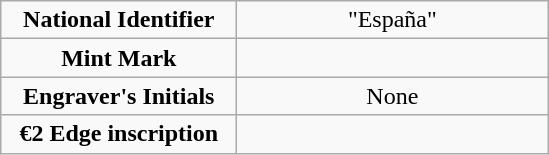<table class="wikitable" style="text-align: center;">
<tr>
<td style="width:150px;"><strong>National Identifier</strong></td>
<td style="width:200px;">"España"</td>
</tr>
<tr>
<td><strong>Mint Mark</strong></td>
<td></td>
</tr>
<tr>
<td><strong>Engraver's Initials</strong></td>
<td>None</td>
</tr>
<tr>
<td><strong>€2 Edge inscription</strong></td>
<td></td>
</tr>
</table>
